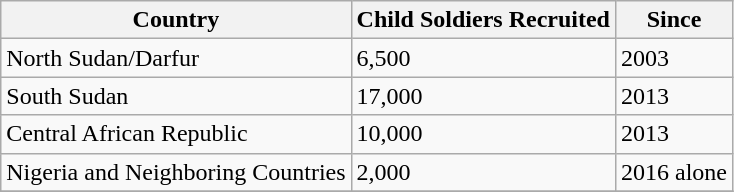<table class="wikitable">
<tr>
<th>Country</th>
<th>Child Soldiers Recruited</th>
<th>Since</th>
</tr>
<tr>
<td>North Sudan/Darfur</td>
<td>6,500</td>
<td>2003</td>
</tr>
<tr>
<td>South Sudan</td>
<td>17,000</td>
<td>2013</td>
</tr>
<tr>
<td>Central African Republic</td>
<td>10,000</td>
<td>2013</td>
</tr>
<tr>
<td>Nigeria and Neighboring Countries</td>
<td>2,000</td>
<td>2016 alone</td>
</tr>
<tr>
</tr>
</table>
